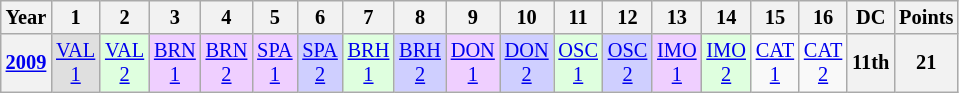<table class="wikitable" style="text-align:center; font-size:85%">
<tr>
<th>Year</th>
<th>1</th>
<th>2</th>
<th>3</th>
<th>4</th>
<th>5</th>
<th>6</th>
<th>7</th>
<th>8</th>
<th>9</th>
<th>10</th>
<th>11</th>
<th>12</th>
<th>13</th>
<th>14</th>
<th>15</th>
<th>16</th>
<th>DC</th>
<th>Points</th>
</tr>
<tr>
<th><a href='#'>2009</a></th>
<td style="background:#DFDFDF;"><a href='#'>VAL<br>1</a><br></td>
<td style="background:#DFFFDF;"><a href='#'>VAL<br>2</a><br></td>
<td style="background:#EFCFFF;"><a href='#'>BRN<br>1</a><br></td>
<td style="background:#EFCFFF;"><a href='#'>BRN<br>2</a><br></td>
<td style="background:#EFCFFF;"><a href='#'>SPA<br>1</a><br></td>
<td style="background:#CFCFFF;"><a href='#'>SPA<br>2</a><br></td>
<td style="background:#DFFFDF;"><a href='#'>BRH<br>1</a><br></td>
<td style="background:#CFCFFF;"><a href='#'>BRH<br>2</a><br></td>
<td style="background:#EFCFFF;"><a href='#'>DON<br>1</a><br></td>
<td style="background:#CFCFFF;"><a href='#'>DON<br>2</a><br></td>
<td style="background:#DFFFDF;"><a href='#'>OSC<br>1</a><br></td>
<td style="background:#CFCFFF;"><a href='#'>OSC<br>2</a><br></td>
<td style="background:#EFCFFF;"><a href='#'>IMO<br>1</a><br></td>
<td style="background:#DFFFDF;"><a href='#'>IMO<br>2</a><br></td>
<td><a href='#'>CAT<br>1</a></td>
<td><a href='#'>CAT<br>2</a></td>
<th>11th</th>
<th>21</th>
</tr>
</table>
